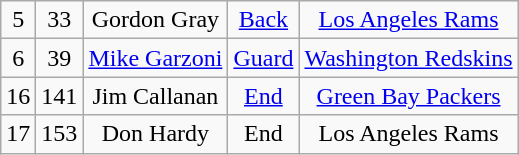<table class="wikitable" style="text-align:center">
<tr>
<td>5</td>
<td>33</td>
<td>Gordon Gray</td>
<td><a href='#'>Back</a></td>
<td><a href='#'>Los Angeles Rams</a></td>
</tr>
<tr>
<td>6</td>
<td>39</td>
<td><a href='#'>Mike Garzoni</a></td>
<td><a href='#'>Guard</a></td>
<td><a href='#'>Washington Redskins</a></td>
</tr>
<tr>
<td>16</td>
<td>141</td>
<td>Jim Callanan</td>
<td><a href='#'>End</a></td>
<td><a href='#'>Green Bay Packers</a></td>
</tr>
<tr>
<td>17</td>
<td>153</td>
<td>Don Hardy</td>
<td>End</td>
<td>Los Angeles Rams</td>
</tr>
</table>
